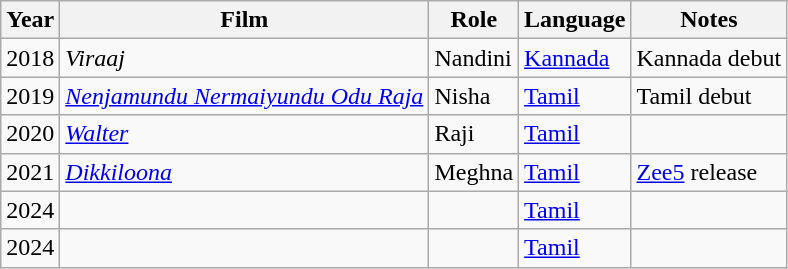<table class="wikitable sortable">
<tr>
<th>Year</th>
<th>Film</th>
<th>Role</th>
<th>Language</th>
<th class=unsortable>Notes</th>
</tr>
<tr>
<td>2018</td>
<td><em>Viraaj</em></td>
<td>Nandini</td>
<td><a href='#'>Kannada</a></td>
<td>Kannada debut</td>
</tr>
<tr>
<td>2019</td>
<td><em><a href='#'>Nenjamundu Nermaiyundu Odu Raja</a></em></td>
<td>Nisha</td>
<td><a href='#'>Tamil</a></td>
<td>Tamil debut</td>
</tr>
<tr>
<td>2020</td>
<td><em><a href='#'>Walter</a></em></td>
<td>Raji</td>
<td><a href='#'>Tamil</a></td>
<td></td>
</tr>
<tr>
<td>2021</td>
<td><em><a href='#'>Dikkiloona</a></em></td>
<td>Meghna</td>
<td><a href='#'>Tamil</a></td>
<td><a href='#'>Zee5</a> release</td>
</tr>
<tr>
<td>2024</td>
<td></td>
<td></td>
<td><a href='#'>Tamil</a></td>
<td></td>
</tr>
<tr>
<td>2024</td>
<td></td>
<td></td>
<td><a href='#'>Tamil</a></td>
<td></td>
</tr>
</table>
